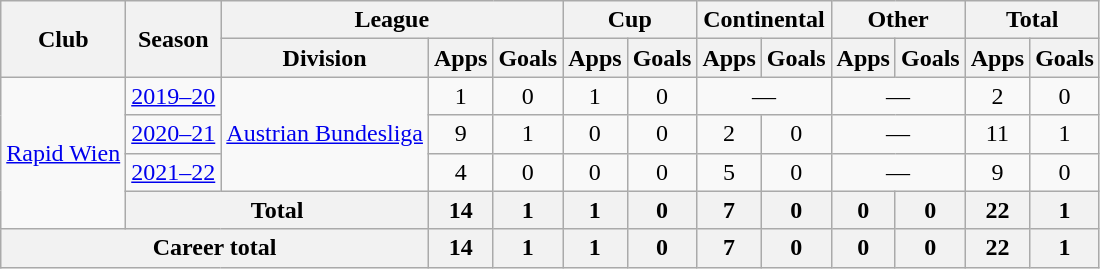<table class="wikitable" style="text-align:center">
<tr>
<th rowspan="2">Club</th>
<th rowspan="2">Season</th>
<th colspan="3">League</th>
<th colspan="2">Cup</th>
<th colspan="2">Continental</th>
<th colspan="2">Other</th>
<th colspan="2">Total</th>
</tr>
<tr>
<th>Division</th>
<th>Apps</th>
<th>Goals</th>
<th>Apps</th>
<th>Goals</th>
<th>Apps</th>
<th>Goals</th>
<th>Apps</th>
<th>Goals</th>
<th>Apps</th>
<th>Goals</th>
</tr>
<tr>
<td rowspan="4"><a href='#'>Rapid Wien</a></td>
<td><a href='#'>2019–20</a></td>
<td rowspan="3"><a href='#'>Austrian Bundesliga</a></td>
<td>1</td>
<td>0</td>
<td>1</td>
<td>0</td>
<td colspan="2">—</td>
<td colspan="2">—</td>
<td>2</td>
<td>0</td>
</tr>
<tr>
<td><a href='#'>2020–21</a></td>
<td>9</td>
<td>1</td>
<td>0</td>
<td>0</td>
<td>2</td>
<td>0</td>
<td colspan="2">—</td>
<td>11</td>
<td>1</td>
</tr>
<tr>
<td><a href='#'>2021–22</a></td>
<td>4</td>
<td>0</td>
<td>0</td>
<td>0</td>
<td>5</td>
<td>0</td>
<td colspan="2">—</td>
<td>9</td>
<td>0</td>
</tr>
<tr>
<th colspan="2">Total</th>
<th>14</th>
<th>1</th>
<th>1</th>
<th>0</th>
<th>7</th>
<th>0</th>
<th>0</th>
<th>0</th>
<th>22</th>
<th>1</th>
</tr>
<tr>
<th colspan="3">Career total</th>
<th>14</th>
<th>1</th>
<th>1</th>
<th>0</th>
<th>7</th>
<th>0</th>
<th>0</th>
<th>0</th>
<th>22</th>
<th>1</th>
</tr>
</table>
